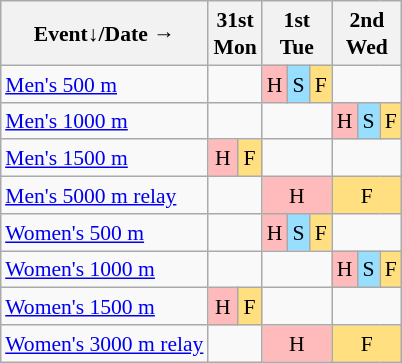<table class="wikitable" style="margin:0.5em auto; font-size:90%; line-height:1.25em; text-align:center;">
<tr>
<th>Event↓/Date →</th>
<th colspan=2>31st<br>Mon</th>
<th colspan=3>1st<br>Tue</th>
<th colspan=3>2nd<br>Wed</th>
</tr>
<tr>
<td align="left"><a href='#'>Men's 500 m</a></td>
<td colspan=2></td>
<td bgcolor="#FFBBBB">H</td>
<td bgcolor="#97DEFF">S</td>
<td bgcolor="#FFDF80">F</td>
<td colspan=3></td>
</tr>
<tr>
<td align="left"><a href='#'>Men's 1000 m</a></td>
<td colspan=2></td>
<td colspan=3></td>
<td bgcolor="#FFBBBB">H</td>
<td bgcolor="#97DEFF">S</td>
<td bgcolor="#FFDF80">F</td>
</tr>
<tr>
<td align="left"><a href='#'>Men's 1500 m</a></td>
<td bgcolor="#FFBBBB">H</td>
<td bgcolor="#FFDF80">F</td>
<td colspan=3></td>
<td colspan=3></td>
</tr>
<tr>
<td align="left"><a href='#'>Men's 5000 m relay</a></td>
<td colspan=2></td>
<td colspan=3 bgcolor="#FFBBBB">H</td>
<td colspan=3 bgcolor="#FFDF80">F</td>
</tr>
<tr>
<td align="left"><a href='#'>Women's 500 m</a></td>
<td colspan=2></td>
<td bgcolor="#FFBBBB">H</td>
<td bgcolor="#97DEFF">S</td>
<td bgcolor="#FFDF80">F</td>
<td colspan=3></td>
</tr>
<tr>
<td align="left"><a href='#'>Women's 1000 m</a></td>
<td colspan=2></td>
<td colspan=3></td>
<td bgcolor="#FFBBBB">H</td>
<td bgcolor="#97DEFF">S</td>
<td bgcolor="#FFDF80">F</td>
</tr>
<tr>
<td align="left"><a href='#'>Women's 1500 m</a></td>
<td bgcolor="#FFBBBB">H</td>
<td bgcolor="#FFDF80">F</td>
<td colspan=3></td>
<td colspan=3></td>
</tr>
<tr>
<td align="left"><a href='#'>Women's 3000 m relay</a></td>
<td colspan=2></td>
<td colspan=3 bgcolor="#FFBBBB">H</td>
<td colspan=3 bgcolor="#FFDF80">F</td>
</tr>
</table>
